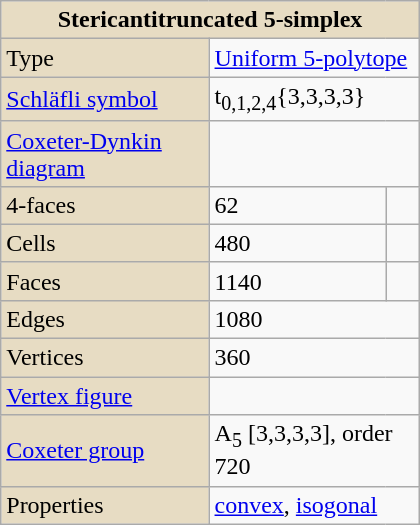<table class="wikitable" style="float:right; margin-left:8px; width:280px">
<tr>
<td bgcolor=#e7dcc3 align=center colspan=3><strong>Stericantitruncated 5-simplex</strong></td>
</tr>
<tr>
<td bgcolor=#e7dcc3>Type</td>
<td colspan=2><a href='#'>Uniform 5-polytope</a></td>
</tr>
<tr>
<td bgcolor=#e7dcc3><a href='#'>Schläfli symbol</a></td>
<td colspan=2>t<sub>0,1,2,4</sub>{3,3,3,3}</td>
</tr>
<tr>
<td bgcolor=#e7dcc3><a href='#'>Coxeter-Dynkin diagram</a></td>
<td colspan=2></td>
</tr>
<tr>
<td bgcolor=#e7dcc3>4-faces</td>
<td>62</td>
<td></td>
</tr>
<tr>
<td bgcolor=#e7dcc3>Cells</td>
<td>480</td>
<td></td>
</tr>
<tr>
<td bgcolor=#e7dcc3>Faces</td>
<td>1140</td>
<td></td>
</tr>
<tr>
<td bgcolor=#e7dcc3>Edges</td>
<td colspan=2>1080</td>
</tr>
<tr>
<td bgcolor=#e7dcc3>Vertices</td>
<td colspan=2>360</td>
</tr>
<tr>
<td bgcolor=#e7dcc3><a href='#'>Vertex figure</a></td>
<td colspan=2></td>
</tr>
<tr>
<td bgcolor=#e7dcc3><a href='#'>Coxeter group</a></td>
<td colspan=2>A<sub>5</sub> [3,3,3,3], order 720</td>
</tr>
<tr>
<td bgcolor=#e7dcc3>Properties</td>
<td colspan=2><a href='#'>convex</a>, <a href='#'>isogonal</a></td>
</tr>
</table>
